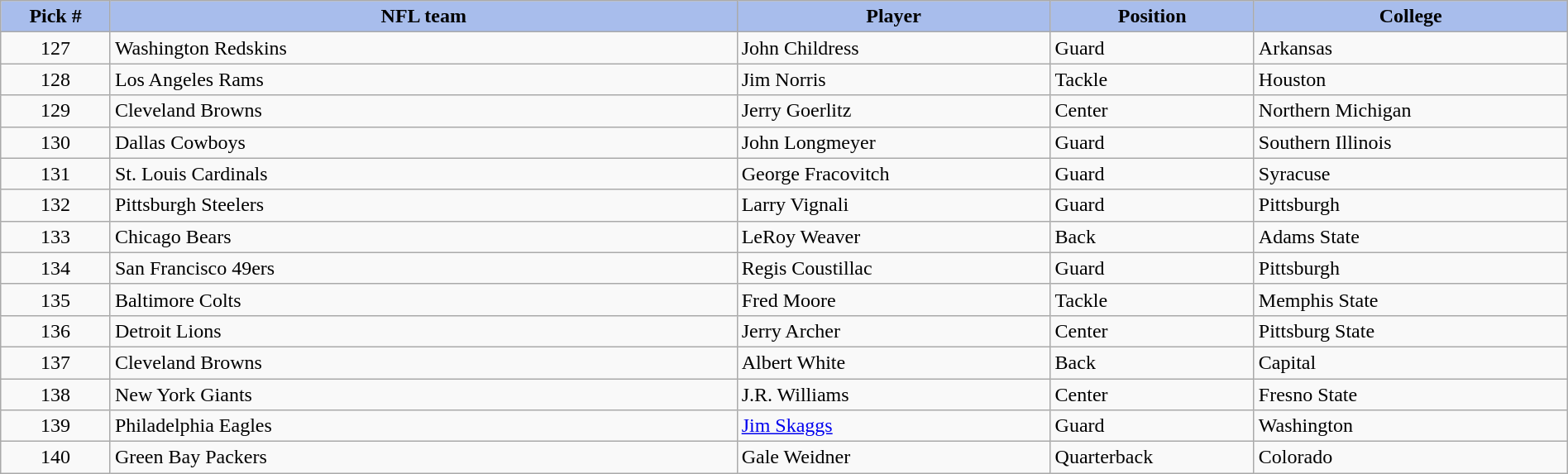<table class="wikitable sortable sortable" style="width: 100%">
<tr>
<th style="background:#a8bdec; width:7%;">Pick #</th>
<th style="width:40%; background:#a8bdec;">NFL team</th>
<th style="width:20%; background:#a8bdec;">Player</th>
<th style="width:13%; background:#a8bdec;">Position</th>
<th style="background:#A8BDEC;">College</th>
</tr>
<tr>
<td align=center>127</td>
<td>Washington Redskins</td>
<td>John Childress</td>
<td>Guard</td>
<td>Arkansas</td>
</tr>
<tr>
<td align=center>128</td>
<td>Los Angeles Rams</td>
<td>Jim Norris</td>
<td>Tackle</td>
<td>Houston</td>
</tr>
<tr>
<td align=center>129</td>
<td>Cleveland Browns</td>
<td>Jerry Goerlitz</td>
<td>Center</td>
<td>Northern Michigan</td>
</tr>
<tr>
<td align=center>130</td>
<td>Dallas Cowboys</td>
<td>John Longmeyer</td>
<td>Guard</td>
<td>Southern Illinois</td>
</tr>
<tr>
<td align=center>131</td>
<td>St. Louis Cardinals</td>
<td>George Fracovitch</td>
<td>Guard</td>
<td>Syracuse</td>
</tr>
<tr>
<td align=center>132</td>
<td>Pittsburgh Steelers</td>
<td>Larry Vignali</td>
<td>Guard</td>
<td>Pittsburgh</td>
</tr>
<tr>
<td align=center>133</td>
<td>Chicago Bears</td>
<td>LeRoy Weaver</td>
<td>Back</td>
<td>Adams State</td>
</tr>
<tr>
<td align=center>134</td>
<td>San Francisco 49ers</td>
<td>Regis Coustillac</td>
<td>Guard</td>
<td>Pittsburgh</td>
</tr>
<tr>
<td align=center>135</td>
<td>Baltimore Colts</td>
<td>Fred Moore</td>
<td>Tackle</td>
<td>Memphis State</td>
</tr>
<tr>
<td align=center>136</td>
<td>Detroit Lions</td>
<td>Jerry Archer</td>
<td>Center</td>
<td>Pittsburg State</td>
</tr>
<tr>
<td align=center>137</td>
<td>Cleveland Browns</td>
<td>Albert White</td>
<td>Back</td>
<td>Capital</td>
</tr>
<tr>
<td align=center>138</td>
<td>New York Giants</td>
<td>J.R. Williams</td>
<td>Center</td>
<td>Fresno State</td>
</tr>
<tr>
<td align=center>139</td>
<td>Philadelphia Eagles</td>
<td><a href='#'>Jim Skaggs</a></td>
<td>Guard</td>
<td>Washington</td>
</tr>
<tr>
<td align=center>140</td>
<td>Green Bay Packers</td>
<td>Gale Weidner</td>
<td>Quarterback</td>
<td>Colorado</td>
</tr>
</table>
